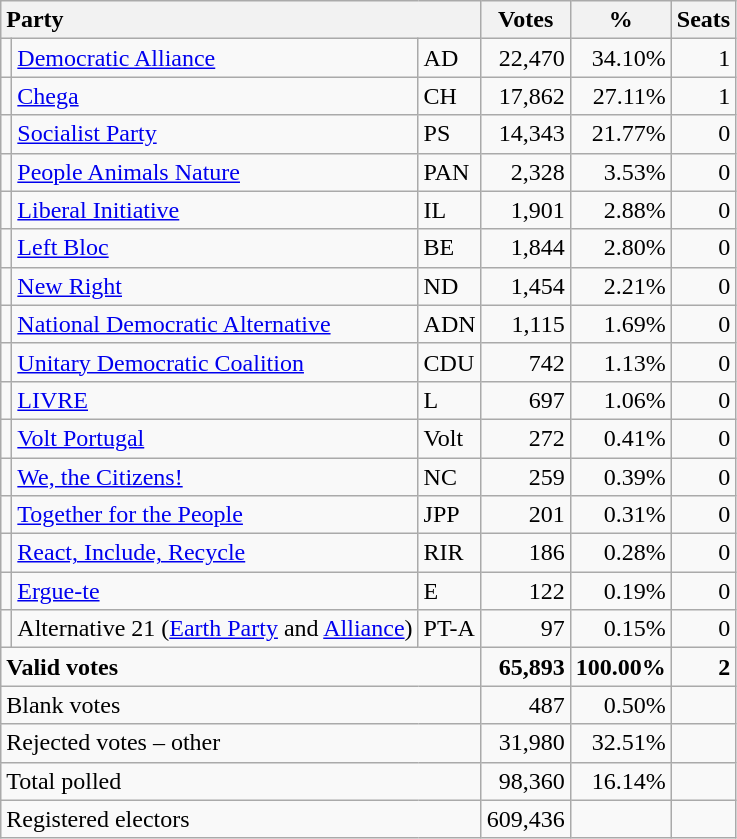<table class="wikitable" border="1" style="text-align:right;">
<tr>
<th style="text-align:left;" colspan=3>Party</th>
<th align=center width="50">Votes</th>
<th align=center width="50">%</th>
<th align=center>Seats</th>
</tr>
<tr>
<td></td>
<td align=left><a href='#'>Democratic Alliance</a></td>
<td align=left>AD</td>
<td>22,470</td>
<td>34.10%</td>
<td>1</td>
</tr>
<tr>
<td></td>
<td align=left><a href='#'>Chega</a></td>
<td align=left>CH</td>
<td>17,862</td>
<td>27.11%</td>
<td>1</td>
</tr>
<tr>
<td></td>
<td align=left><a href='#'>Socialist Party</a></td>
<td align=left>PS</td>
<td>14,343</td>
<td>21.77%</td>
<td>0</td>
</tr>
<tr>
<td></td>
<td align=left><a href='#'>People Animals Nature</a></td>
<td align=left>PAN</td>
<td>2,328</td>
<td>3.53%</td>
<td>0</td>
</tr>
<tr>
<td></td>
<td align=left><a href='#'>Liberal Initiative</a></td>
<td align=left>IL</td>
<td>1,901</td>
<td>2.88%</td>
<td>0</td>
</tr>
<tr>
<td></td>
<td align=left><a href='#'>Left Bloc</a></td>
<td align=left>BE</td>
<td>1,844</td>
<td>2.80%</td>
<td>0</td>
</tr>
<tr>
<td></td>
<td align=left><a href='#'>New Right</a></td>
<td align=left>ND</td>
<td>1,454</td>
<td>2.21%</td>
<td>0</td>
</tr>
<tr>
<td></td>
<td align=left><a href='#'>National Democratic Alternative</a></td>
<td align=left>ADN</td>
<td>1,115</td>
<td>1.69%</td>
<td>0</td>
</tr>
<tr>
<td></td>
<td align=left style="white-space: nowrap;"><a href='#'>Unitary Democratic Coalition</a></td>
<td align=left>CDU</td>
<td>742</td>
<td>1.13%</td>
<td>0</td>
</tr>
<tr>
<td></td>
<td align=left><a href='#'>LIVRE</a></td>
<td align=left>L</td>
<td>697</td>
<td>1.06%</td>
<td>0</td>
</tr>
<tr>
<td></td>
<td align=left><a href='#'>Volt Portugal</a></td>
<td align=left>Volt</td>
<td>272</td>
<td>0.41%</td>
<td>0</td>
</tr>
<tr>
<td></td>
<td align=left><a href='#'>We, the Citizens!</a></td>
<td align=left>NC</td>
<td>259</td>
<td>0.39%</td>
<td>0</td>
</tr>
<tr>
<td></td>
<td align=left><a href='#'>Together for the People</a></td>
<td align=left>JPP</td>
<td>201</td>
<td>0.31%</td>
<td>0</td>
</tr>
<tr>
<td></td>
<td align=left><a href='#'>React, Include, Recycle</a></td>
<td align=left>RIR</td>
<td>186</td>
<td>0.28%</td>
<td>0</td>
</tr>
<tr>
<td></td>
<td align=left><a href='#'>Ergue-te</a></td>
<td align=left>E</td>
<td>122</td>
<td>0.19%</td>
<td>0</td>
</tr>
<tr>
<td></td>
<td align=left>Alternative 21 (<a href='#'>Earth Party</a> and <a href='#'>Alliance</a>)</td>
<td align=left>PT-A</td>
<td>97</td>
<td>0.15%</td>
<td>0</td>
</tr>
<tr style="font-weight:bold">
<td align=left colspan=3>Valid votes</td>
<td>65,893</td>
<td>100.00%</td>
<td>2</td>
</tr>
<tr>
<td align=left colspan=3>Blank votes</td>
<td>487</td>
<td>0.50%</td>
<td></td>
</tr>
<tr>
<td align=left colspan=3>Rejected votes – other</td>
<td>31,980</td>
<td>32.51%</td>
<td></td>
</tr>
<tr>
<td align=left colspan=3>Total polled</td>
<td>98,360</td>
<td>16.14%</td>
<td></td>
</tr>
<tr>
<td align=left colspan=3>Registered electors</td>
<td>609,436</td>
<td></td>
<td></td>
</tr>
</table>
